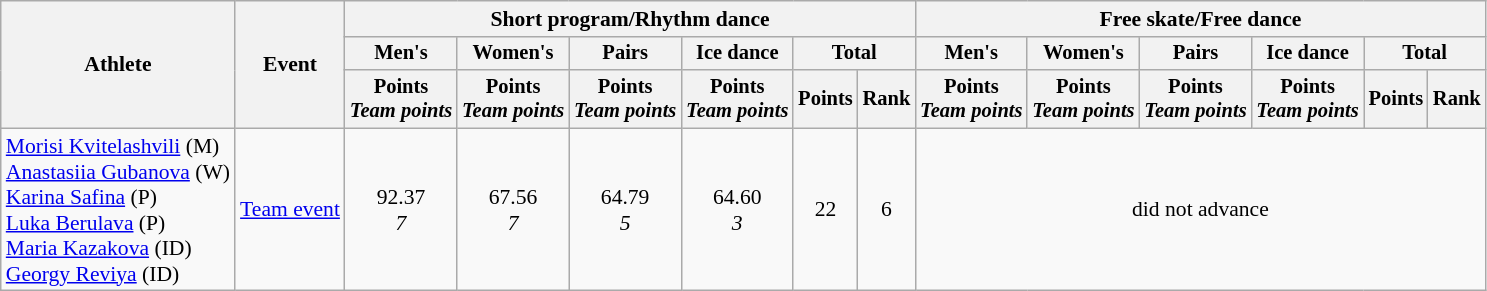<table class="wikitable" style="font-size:90%">
<tr>
<th rowspan=3>Athlete</th>
<th rowspan=3>Event</th>
<th colspan=6>Short program/Rhythm dance</th>
<th colspan=6>Free skate/Free dance</th>
</tr>
<tr style="font-size:95%">
<th>Men's</th>
<th>Women's</th>
<th>Pairs</th>
<th>Ice dance</th>
<th colspan=2>Total</th>
<th>Men's</th>
<th>Women's</th>
<th>Pairs</th>
<th>Ice dance</th>
<th colspan=2>Total</th>
</tr>
<tr style="font-size:95%">
<th>Points <br><em>Team points</em></th>
<th>Points<br><em>Team points</em></th>
<th>Points<br><em>Team points</em></th>
<th>Points<br><em>Team points</em></th>
<th>Points</th>
<th>Rank</th>
<th>Points<br><em>Team points</em></th>
<th>Points<br><em>Team points</em></th>
<th>Points<br><em>Team points</em></th>
<th>Points<br><em>Team points</em></th>
<th>Points</th>
<th>Rank</th>
</tr>
<tr align=center>
<td align=left><a href='#'>Morisi Kvitelashvili</a> (M)<br><a href='#'>Anastasiia Gubanova</a> (W)<br><a href='#'>Karina Safina</a> (P)<br><a href='#'>Luka Berulava</a> (P)<br><a href='#'>Maria Kazakova</a> (ID)<br><a href='#'>Georgy Reviya</a> (ID)</td>
<td align=left><a href='#'>Team event</a></td>
<td>92.37 <br> <em>7</em></td>
<td>67.56 <br> <em>7</em></td>
<td>64.79 <br> <em>5</em></td>
<td>64.60 <br><em>3</em></td>
<td>22</td>
<td>6</td>
<td colspan=6>did not advance</td>
</tr>
</table>
